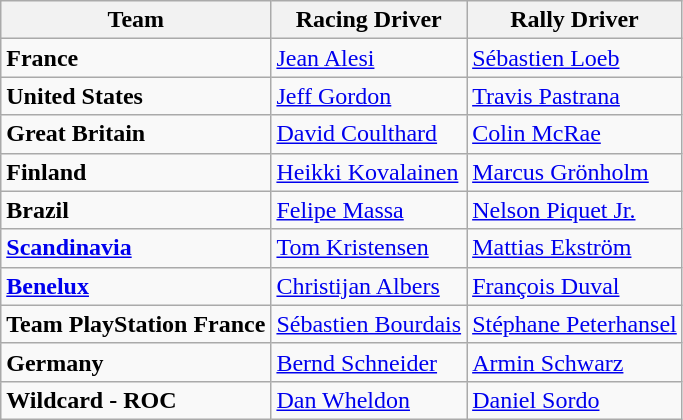<table class="wikitable">
<tr>
<th>Team</th>
<th>Racing Driver</th>
<th>Rally Driver</th>
</tr>
<tr>
<td><strong>France</strong></td>
<td> <a href='#'>Jean Alesi</a></td>
<td> <a href='#'>Sébastien Loeb</a></td>
</tr>
<tr>
<td><strong>United States</strong></td>
<td> <a href='#'>Jeff Gordon</a></td>
<td> <a href='#'>Travis Pastrana</a></td>
</tr>
<tr>
<td><strong>Great Britain</strong></td>
<td> <a href='#'>David Coulthard</a></td>
<td> <a href='#'>Colin McRae</a></td>
</tr>
<tr>
<td><strong>Finland</strong></td>
<td> <a href='#'>Heikki Kovalainen</a></td>
<td> <a href='#'>Marcus Grönholm</a></td>
</tr>
<tr>
<td><strong>Brazil</strong></td>
<td> <a href='#'>Felipe Massa</a></td>
<td> <a href='#'>Nelson Piquet Jr.</a></td>
</tr>
<tr>
<td><strong><a href='#'>Scandinavia</a></strong></td>
<td> <a href='#'>Tom Kristensen</a></td>
<td> <a href='#'>Mattias Ekström</a></td>
</tr>
<tr>
<td><strong><a href='#'>Benelux</a></strong></td>
<td> <a href='#'>Christijan Albers</a></td>
<td> <a href='#'>François Duval</a></td>
</tr>
<tr>
<td><strong>Team PlayStation France</strong></td>
<td> <a href='#'>Sébastien Bourdais</a></td>
<td> <a href='#'>Stéphane Peterhansel</a></td>
</tr>
<tr>
<td><strong>Germany</strong></td>
<td> <a href='#'>Bernd Schneider</a></td>
<td> <a href='#'>Armin Schwarz</a></td>
</tr>
<tr>
<td><strong>Wildcard - ROC</strong></td>
<td> <a href='#'>Dan Wheldon</a></td>
<td> <a href='#'>Daniel Sordo</a></td>
</tr>
</table>
